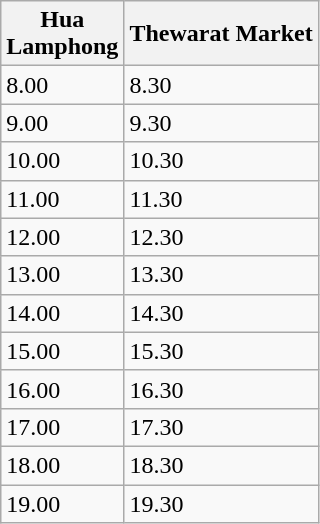<table class="wikitable">
<tr>
<th>Hua<br>Lamphong</th>
<th>Thewarat Market</th>
</tr>
<tr>
<td>8.00</td>
<td>8.30</td>
</tr>
<tr>
<td>9.00</td>
<td>9.30</td>
</tr>
<tr>
<td>10.00</td>
<td>10.30</td>
</tr>
<tr>
<td>11.00</td>
<td>11.30</td>
</tr>
<tr>
<td>12.00</td>
<td>12.30</td>
</tr>
<tr>
<td>13.00</td>
<td>13.30</td>
</tr>
<tr>
<td>14.00</td>
<td>14.30</td>
</tr>
<tr>
<td>15.00</td>
<td>15.30</td>
</tr>
<tr>
<td>16.00</td>
<td>16.30</td>
</tr>
<tr>
<td>17.00</td>
<td>17.30</td>
</tr>
<tr>
<td>18.00</td>
<td>18.30</td>
</tr>
<tr>
<td>19.00</td>
<td>19.30</td>
</tr>
</table>
